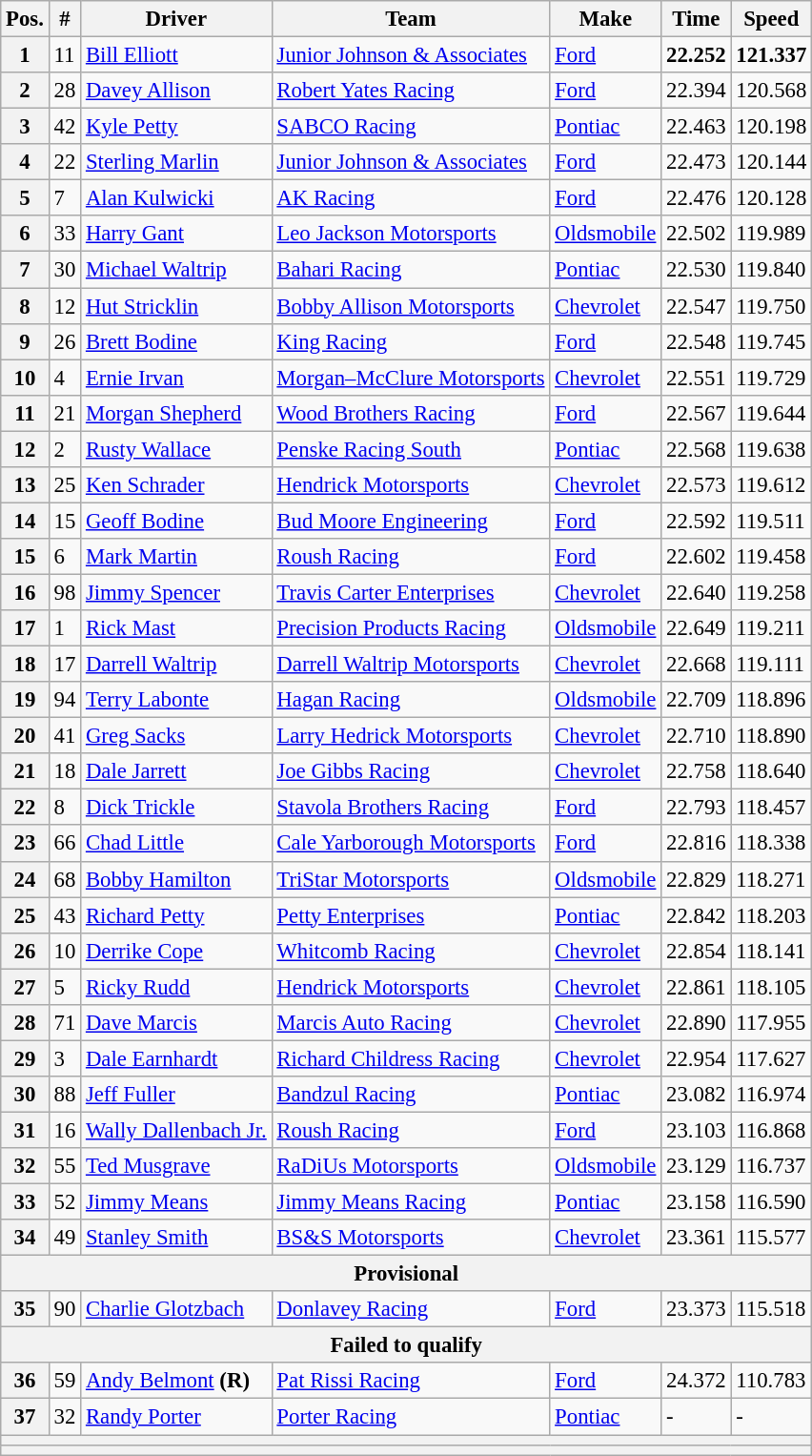<table class="wikitable" style="font-size:95%">
<tr>
<th>Pos.</th>
<th>#</th>
<th>Driver</th>
<th>Team</th>
<th>Make</th>
<th>Time</th>
<th>Speed</th>
</tr>
<tr>
<th>1</th>
<td>11</td>
<td><a href='#'>Bill Elliott</a></td>
<td><a href='#'>Junior Johnson & Associates</a></td>
<td><a href='#'>Ford</a></td>
<td><strong>22.252</strong></td>
<td><strong>121.337</strong></td>
</tr>
<tr>
<th>2</th>
<td>28</td>
<td><a href='#'>Davey Allison</a></td>
<td><a href='#'>Robert Yates Racing</a></td>
<td><a href='#'>Ford</a></td>
<td>22.394</td>
<td>120.568</td>
</tr>
<tr>
<th>3</th>
<td>42</td>
<td><a href='#'>Kyle Petty</a></td>
<td><a href='#'>SABCO Racing</a></td>
<td><a href='#'>Pontiac</a></td>
<td>22.463</td>
<td>120.198</td>
</tr>
<tr>
<th>4</th>
<td>22</td>
<td><a href='#'>Sterling Marlin</a></td>
<td><a href='#'>Junior Johnson & Associates</a></td>
<td><a href='#'>Ford</a></td>
<td>22.473</td>
<td>120.144</td>
</tr>
<tr>
<th>5</th>
<td>7</td>
<td><a href='#'>Alan Kulwicki</a></td>
<td><a href='#'>AK Racing</a></td>
<td><a href='#'>Ford</a></td>
<td>22.476</td>
<td>120.128</td>
</tr>
<tr>
<th>6</th>
<td>33</td>
<td><a href='#'>Harry Gant</a></td>
<td><a href='#'>Leo Jackson Motorsports</a></td>
<td><a href='#'>Oldsmobile</a></td>
<td>22.502</td>
<td>119.989</td>
</tr>
<tr>
<th>7</th>
<td>30</td>
<td><a href='#'>Michael Waltrip</a></td>
<td><a href='#'>Bahari Racing</a></td>
<td><a href='#'>Pontiac</a></td>
<td>22.530</td>
<td>119.840</td>
</tr>
<tr>
<th>8</th>
<td>12</td>
<td><a href='#'>Hut Stricklin</a></td>
<td><a href='#'>Bobby Allison Motorsports</a></td>
<td><a href='#'>Chevrolet</a></td>
<td>22.547</td>
<td>119.750</td>
</tr>
<tr>
<th>9</th>
<td>26</td>
<td><a href='#'>Brett Bodine</a></td>
<td><a href='#'>King Racing</a></td>
<td><a href='#'>Ford</a></td>
<td>22.548</td>
<td>119.745</td>
</tr>
<tr>
<th>10</th>
<td>4</td>
<td><a href='#'>Ernie Irvan</a></td>
<td><a href='#'>Morgan–McClure Motorsports</a></td>
<td><a href='#'>Chevrolet</a></td>
<td>22.551</td>
<td>119.729</td>
</tr>
<tr>
<th>11</th>
<td>21</td>
<td><a href='#'>Morgan Shepherd</a></td>
<td><a href='#'>Wood Brothers Racing</a></td>
<td><a href='#'>Ford</a></td>
<td>22.567</td>
<td>119.644</td>
</tr>
<tr>
<th>12</th>
<td>2</td>
<td><a href='#'>Rusty Wallace</a></td>
<td><a href='#'>Penske Racing South</a></td>
<td><a href='#'>Pontiac</a></td>
<td>22.568</td>
<td>119.638</td>
</tr>
<tr>
<th>13</th>
<td>25</td>
<td><a href='#'>Ken Schrader</a></td>
<td><a href='#'>Hendrick Motorsports</a></td>
<td><a href='#'>Chevrolet</a></td>
<td>22.573</td>
<td>119.612</td>
</tr>
<tr>
<th>14</th>
<td>15</td>
<td><a href='#'>Geoff Bodine</a></td>
<td><a href='#'>Bud Moore Engineering</a></td>
<td><a href='#'>Ford</a></td>
<td>22.592</td>
<td>119.511</td>
</tr>
<tr>
<th>15</th>
<td>6</td>
<td><a href='#'>Mark Martin</a></td>
<td><a href='#'>Roush Racing</a></td>
<td><a href='#'>Ford</a></td>
<td>22.602</td>
<td>119.458</td>
</tr>
<tr>
<th>16</th>
<td>98</td>
<td><a href='#'>Jimmy Spencer</a></td>
<td><a href='#'>Travis Carter Enterprises</a></td>
<td><a href='#'>Chevrolet</a></td>
<td>22.640</td>
<td>119.258</td>
</tr>
<tr>
<th>17</th>
<td>1</td>
<td><a href='#'>Rick Mast</a></td>
<td><a href='#'>Precision Products Racing</a></td>
<td><a href='#'>Oldsmobile</a></td>
<td>22.649</td>
<td>119.211</td>
</tr>
<tr>
<th>18</th>
<td>17</td>
<td><a href='#'>Darrell Waltrip</a></td>
<td><a href='#'>Darrell Waltrip Motorsports</a></td>
<td><a href='#'>Chevrolet</a></td>
<td>22.668</td>
<td>119.111</td>
</tr>
<tr>
<th>19</th>
<td>94</td>
<td><a href='#'>Terry Labonte</a></td>
<td><a href='#'>Hagan Racing</a></td>
<td><a href='#'>Oldsmobile</a></td>
<td>22.709</td>
<td>118.896</td>
</tr>
<tr>
<th>20</th>
<td>41</td>
<td><a href='#'>Greg Sacks</a></td>
<td><a href='#'>Larry Hedrick Motorsports</a></td>
<td><a href='#'>Chevrolet</a></td>
<td>22.710</td>
<td>118.890</td>
</tr>
<tr>
<th>21</th>
<td>18</td>
<td><a href='#'>Dale Jarrett</a></td>
<td><a href='#'>Joe Gibbs Racing</a></td>
<td><a href='#'>Chevrolet</a></td>
<td>22.758</td>
<td>118.640</td>
</tr>
<tr>
<th>22</th>
<td>8</td>
<td><a href='#'>Dick Trickle</a></td>
<td><a href='#'>Stavola Brothers Racing</a></td>
<td><a href='#'>Ford</a></td>
<td>22.793</td>
<td>118.457</td>
</tr>
<tr>
<th>23</th>
<td>66</td>
<td><a href='#'>Chad Little</a></td>
<td><a href='#'>Cale Yarborough Motorsports</a></td>
<td><a href='#'>Ford</a></td>
<td>22.816</td>
<td>118.338</td>
</tr>
<tr>
<th>24</th>
<td>68</td>
<td><a href='#'>Bobby Hamilton</a></td>
<td><a href='#'>TriStar Motorsports</a></td>
<td><a href='#'>Oldsmobile</a></td>
<td>22.829</td>
<td>118.271</td>
</tr>
<tr>
<th>25</th>
<td>43</td>
<td><a href='#'>Richard Petty</a></td>
<td><a href='#'>Petty Enterprises</a></td>
<td><a href='#'>Pontiac</a></td>
<td>22.842</td>
<td>118.203</td>
</tr>
<tr>
<th>26</th>
<td>10</td>
<td><a href='#'>Derrike Cope</a></td>
<td><a href='#'>Whitcomb Racing</a></td>
<td><a href='#'>Chevrolet</a></td>
<td>22.854</td>
<td>118.141</td>
</tr>
<tr>
<th>27</th>
<td>5</td>
<td><a href='#'>Ricky Rudd</a></td>
<td><a href='#'>Hendrick Motorsports</a></td>
<td><a href='#'>Chevrolet</a></td>
<td>22.861</td>
<td>118.105</td>
</tr>
<tr>
<th>28</th>
<td>71</td>
<td><a href='#'>Dave Marcis</a></td>
<td><a href='#'>Marcis Auto Racing</a></td>
<td><a href='#'>Chevrolet</a></td>
<td>22.890</td>
<td>117.955</td>
</tr>
<tr>
<th>29</th>
<td>3</td>
<td><a href='#'>Dale Earnhardt</a></td>
<td><a href='#'>Richard Childress Racing</a></td>
<td><a href='#'>Chevrolet</a></td>
<td>22.954</td>
<td>117.627</td>
</tr>
<tr>
<th>30</th>
<td>88</td>
<td><a href='#'>Jeff Fuller</a></td>
<td><a href='#'>Bandzul Racing</a></td>
<td><a href='#'>Pontiac</a></td>
<td>23.082</td>
<td>116.974</td>
</tr>
<tr>
<th>31</th>
<td>16</td>
<td><a href='#'>Wally Dallenbach Jr.</a></td>
<td><a href='#'>Roush Racing</a></td>
<td><a href='#'>Ford</a></td>
<td>23.103</td>
<td>116.868</td>
</tr>
<tr>
<th>32</th>
<td>55</td>
<td><a href='#'>Ted Musgrave</a></td>
<td><a href='#'>RaDiUs Motorsports</a></td>
<td><a href='#'>Oldsmobile</a></td>
<td>23.129</td>
<td>116.737</td>
</tr>
<tr>
<th>33</th>
<td>52</td>
<td><a href='#'>Jimmy Means</a></td>
<td><a href='#'>Jimmy Means Racing</a></td>
<td><a href='#'>Pontiac</a></td>
<td>23.158</td>
<td>116.590</td>
</tr>
<tr>
<th>34</th>
<td>49</td>
<td><a href='#'>Stanley Smith</a></td>
<td><a href='#'>BS&S Motorsports</a></td>
<td><a href='#'>Chevrolet</a></td>
<td>23.361</td>
<td>115.577</td>
</tr>
<tr>
<th colspan="7">Provisional</th>
</tr>
<tr>
<th>35</th>
<td>90</td>
<td><a href='#'>Charlie Glotzbach</a></td>
<td><a href='#'>Donlavey Racing</a></td>
<td><a href='#'>Ford</a></td>
<td>23.373</td>
<td>115.518</td>
</tr>
<tr>
<th colspan="7">Failed to qualify</th>
</tr>
<tr>
<th>36</th>
<td>59</td>
<td><a href='#'>Andy Belmont</a> <strong>(R)</strong></td>
<td><a href='#'>Pat Rissi Racing</a></td>
<td><a href='#'>Ford</a></td>
<td>24.372</td>
<td>110.783</td>
</tr>
<tr>
<th>37</th>
<td>32</td>
<td><a href='#'>Randy Porter</a></td>
<td><a href='#'>Porter Racing</a></td>
<td><a href='#'>Pontiac</a></td>
<td>-</td>
<td>-</td>
</tr>
<tr>
<th colspan="7"></th>
</tr>
<tr>
<th colspan="7"></th>
</tr>
</table>
